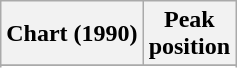<table class="wikitable sortable plainrowheaders">
<tr>
<th>Chart (1990)</th>
<th>Peak<br>position</th>
</tr>
<tr>
</tr>
<tr>
</tr>
<tr>
</tr>
<tr>
</tr>
<tr>
</tr>
</table>
